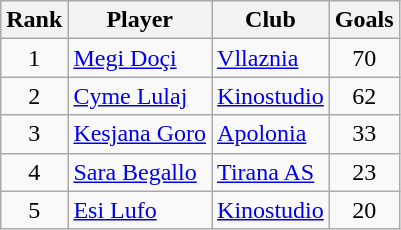<table class="wikitable" style="text-align:center">
<tr>
<th>Rank</th>
<th>Player</th>
<th>Club</th>
<th>Goals</th>
</tr>
<tr>
<td rowspan=1>1</td>
<td align="left"> <a href='#'>Megi Doçi</a></td>
<td align="left"><a href='#'>Vllaznia</a></td>
<td rowspan=1>70</td>
</tr>
<tr>
<td rowspan=1>2</td>
<td align="left"> <a href='#'>Cyme Lulaj</a></td>
<td align="left"><a href='#'>Kinostudio</a></td>
<td rowspan=1>62</td>
</tr>
<tr>
<td rowspan=1>3</td>
<td align="left"> <a href='#'>Kesjana Goro</a></td>
<td align="left"><a href='#'>Apolonia</a></td>
<td rowspan=1>33</td>
</tr>
<tr>
<td rowspan=1>4</td>
<td align="left"> <a href='#'>Sara Begallo</a></td>
<td align="left"><a href='#'>Tirana AS</a></td>
<td rowspan=1>23</td>
</tr>
<tr>
<td rowspan=1>5</td>
<td align="left"> <a href='#'>Esi Lufo</a></td>
<td align="left"><a href='#'>Kinostudio</a></td>
<td rowspan=1>20</td>
</tr>
</table>
